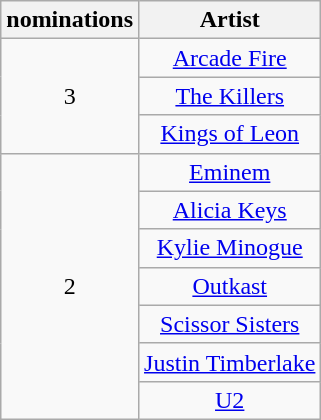<table class="wikitable" rowspan="2" style="text-align:center;">
<tr>
<th scope="col" style="width:55px;">nominations</th>
<th scope="col" style="text-align:center;">Artist</th>
</tr>
<tr>
<td rowspan="3">3</td>
<td><a href='#'>Arcade Fire</a></td>
</tr>
<tr>
<td><a href='#'>The Killers</a></td>
</tr>
<tr>
<td><a href='#'>Kings of Leon</a></td>
</tr>
<tr>
<td rowspan="7">2</td>
<td><a href='#'>Eminem</a></td>
</tr>
<tr>
<td><a href='#'>Alicia Keys</a></td>
</tr>
<tr>
<td><a href='#'>Kylie Minogue</a></td>
</tr>
<tr>
<td><a href='#'>Outkast</a></td>
</tr>
<tr>
<td><a href='#'>Scissor Sisters</a></td>
</tr>
<tr>
<td><a href='#'>Justin Timberlake</a></td>
</tr>
<tr>
<td><a href='#'>U2</a></td>
</tr>
</table>
